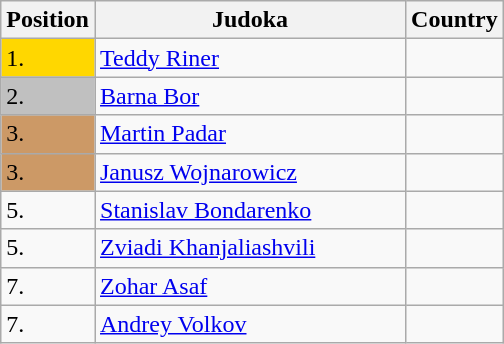<table class=wikitable>
<tr>
<th width=10>Position</th>
<th width=200>Judoka</th>
<th>Country</th>
</tr>
<tr>
<td bgcolor=gold>1.</td>
<td><a href='#'>Teddy Riner</a></td>
<td></td>
</tr>
<tr>
<td bgcolor="silver">2.</td>
<td><a href='#'>Barna Bor</a></td>
<td></td>
</tr>
<tr>
<td bgcolor="CC9966">3.</td>
<td><a href='#'>Martin Padar</a></td>
<td></td>
</tr>
<tr>
<td bgcolor="CC9966">3.</td>
<td><a href='#'>Janusz Wojnarowicz</a></td>
<td></td>
</tr>
<tr>
<td>5.</td>
<td><a href='#'>Stanislav Bondarenko</a></td>
<td></td>
</tr>
<tr>
<td>5.</td>
<td><a href='#'>Zviadi Khanjaliashvili</a></td>
<td></td>
</tr>
<tr>
<td>7.</td>
<td><a href='#'>Zohar Asaf</a></td>
<td></td>
</tr>
<tr>
<td>7.</td>
<td><a href='#'>Andrey Volkov</a></td>
<td></td>
</tr>
</table>
